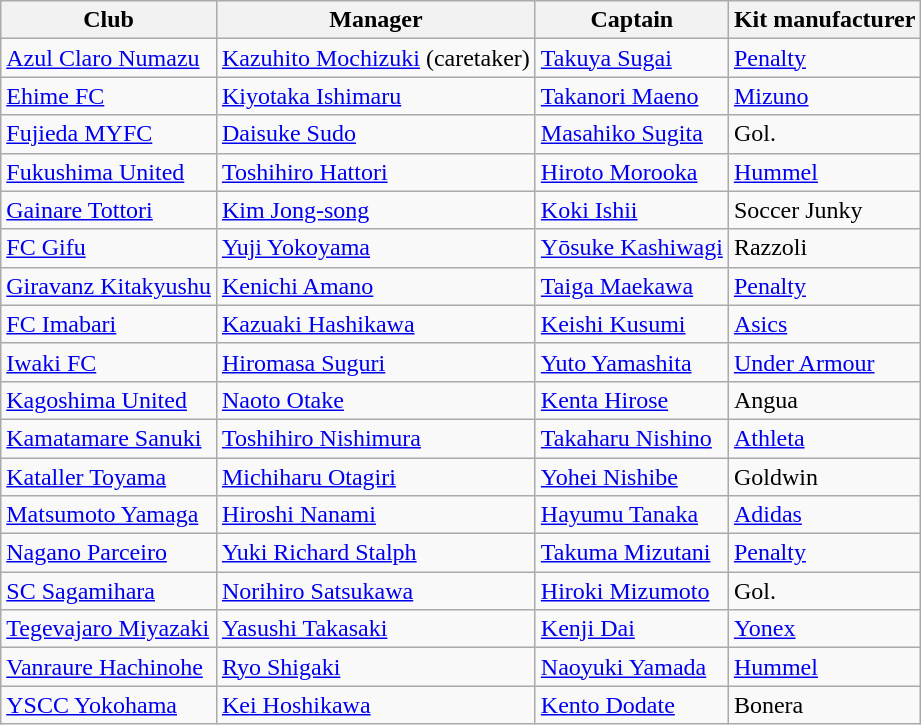<table class="wikitable sortable">
<tr>
<th>Club</th>
<th>Manager</th>
<th>Captain</th>
<th>Kit manufacturer</th>
</tr>
<tr>
<td><a href='#'>Azul Claro Numazu</a></td>
<td> <a href='#'>Kazuhito Mochizuki</a> (caretaker)</td>
<td> <a href='#'>Takuya Sugai</a></td>
<td> <a href='#'>Penalty</a></td>
</tr>
<tr>
<td><a href='#'>Ehime FC</a></td>
<td> <a href='#'>Kiyotaka Ishimaru</a></td>
<td> <a href='#'>Takanori Maeno</a></td>
<td> <a href='#'>Mizuno</a></td>
</tr>
<tr>
<td><a href='#'>Fujieda MYFC</a></td>
<td> <a href='#'>Daisuke Sudo</a></td>
<td> <a href='#'>Masahiko Sugita</a></td>
<td> Gol.</td>
</tr>
<tr>
<td><a href='#'>Fukushima United</a></td>
<td> <a href='#'>Toshihiro Hattori</a></td>
<td> <a href='#'>Hiroto Morooka</a></td>
<td> <a href='#'>Hummel</a></td>
</tr>
<tr>
<td><a href='#'>Gainare Tottori</a></td>
<td> <a href='#'>Kim Jong-song</a></td>
<td> <a href='#'>Koki Ishii</a></td>
<td> Soccer Junky</td>
</tr>
<tr>
<td><a href='#'>FC Gifu</a></td>
<td> <a href='#'>Yuji Yokoyama</a></td>
<td> <a href='#'>Yōsuke Kashiwagi</a></td>
<td> Razzoli</td>
</tr>
<tr>
<td><a href='#'>Giravanz Kitakyushu</a></td>
<td> <a href='#'>Kenichi Amano</a></td>
<td> <a href='#'>Taiga Maekawa</a></td>
<td> <a href='#'>Penalty</a></td>
</tr>
<tr>
<td><a href='#'>FC Imabari</a></td>
<td> <a href='#'>Kazuaki Hashikawa</a></td>
<td> <a href='#'>Keishi Kusumi</a></td>
<td> <a href='#'>Asics</a></td>
</tr>
<tr>
<td><a href='#'>Iwaki FC</a></td>
<td> <a href='#'>Hiromasa Suguri</a></td>
<td> <a href='#'>Yuto Yamashita</a></td>
<td> <a href='#'>Under Armour</a></td>
</tr>
<tr>
<td><a href='#'>Kagoshima United</a></td>
<td> <a href='#'>Naoto Otake</a></td>
<td> <a href='#'>Kenta Hirose</a></td>
<td> Angua</td>
</tr>
<tr>
<td><a href='#'>Kamatamare Sanuki</a></td>
<td> <a href='#'>Toshihiro Nishimura</a></td>
<td> <a href='#'>Takaharu Nishino</a></td>
<td> <a href='#'>Athleta</a></td>
</tr>
<tr>
<td><a href='#'>Kataller Toyama</a></td>
<td> <a href='#'>Michiharu Otagiri</a></td>
<td> <a href='#'>Yohei Nishibe</a></td>
<td> Goldwin</td>
</tr>
<tr>
<td><a href='#'>Matsumoto Yamaga</a></td>
<td> <a href='#'>Hiroshi Nanami</a></td>
<td> <a href='#'>Hayumu Tanaka</a></td>
<td> <a href='#'>Adidas</a></td>
</tr>
<tr>
<td><a href='#'>Nagano Parceiro</a></td>
<td> <a href='#'>Yuki Richard Stalph</a></td>
<td> <a href='#'>Takuma Mizutani</a></td>
<td> <a href='#'>Penalty</a></td>
</tr>
<tr>
<td><a href='#'>SC Sagamihara</a></td>
<td> <a href='#'>Norihiro Satsukawa</a></td>
<td> <a href='#'>Hiroki Mizumoto</a></td>
<td> Gol.</td>
</tr>
<tr>
<td><a href='#'>Tegevajaro Miyazaki</a></td>
<td> <a href='#'>Yasushi Takasaki</a></td>
<td> <a href='#'>Kenji Dai</a></td>
<td> <a href='#'>Yonex</a></td>
</tr>
<tr>
<td><a href='#'>Vanraure Hachinohe</a></td>
<td> <a href='#'>Ryo Shigaki</a></td>
<td> <a href='#'>Naoyuki Yamada</a></td>
<td> <a href='#'>Hummel</a></td>
</tr>
<tr>
<td><a href='#'>YSCC Yokohama</a></td>
<td> <a href='#'>Kei Hoshikawa</a></td>
<td> <a href='#'>Kento Dodate</a></td>
<td> Bonera</td>
</tr>
</table>
